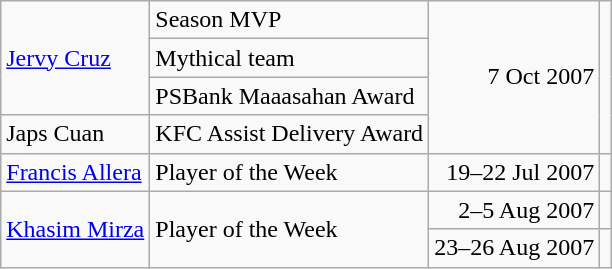<table class=wikitable>
<tr>
<td rowspan=3><a href='#'>Jervy Cruz</a></td>
<td>Season MVP</td>
<td align=right rowspan=4>7 Oct 2007</td>
<td align=center rowspan=4></td>
</tr>
<tr>
<td>Mythical team</td>
</tr>
<tr>
<td>PSBank Maaasahan Award</td>
</tr>
<tr>
<td>Japs Cuan</td>
<td>KFC Assist Delivery Award</td>
</tr>
<tr>
<td><a href='#'>Francis Allera</a></td>
<td>Player of the Week</td>
<td align=right>19–22 Jul 2007</td>
<td align=center></td>
</tr>
<tr>
<td rowspan=2><a href='#'>Khasim Mirza</a></td>
<td rowspan=2>Player of the Week</td>
<td align=right>2–5 Aug 2007</td>
<td align=center></td>
</tr>
<tr>
<td align=right>23–26 Aug 2007</td>
<td align=center></td>
</tr>
</table>
